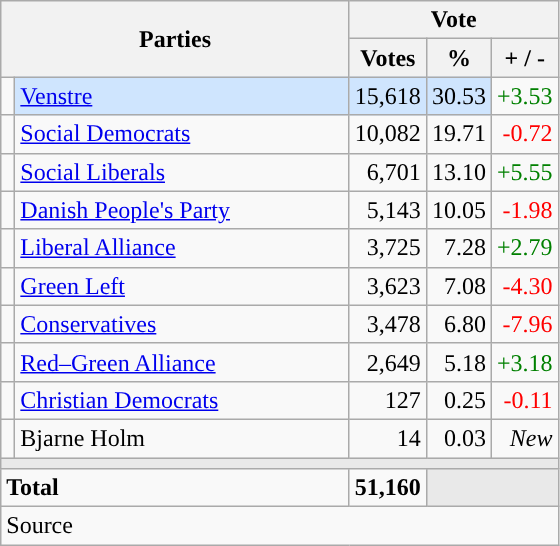<table class="wikitable" style="text-align:right;">
<tr>
<th style="text-align:centre;" rowspan="2" colspan="2" width="225">Parties</th>
<th colspan="3">Vote</th>
</tr>
<tr>
<th width="15">Votes</th>
<th width="15">%</th>
<th width="15">+ / -</th>
</tr>
<tr>
<td width="2" style="color:inherit;background:"></td>
<td bgcolor=#cfe5fe  align="left"><a href='#'>Venstre</a></td>
<td bgcolor=#cfe5fe>15,618</td>
<td bgcolor=#cfe5fe>30.53</td>
<td style=color:green;>+3.53</td>
</tr>
<tr>
<td width="2" style="color:inherit;background:"></td>
<td align="left"><a href='#'>Social Democrats</a></td>
<td>10,082</td>
<td>19.71</td>
<td style=color:red;>-0.72</td>
</tr>
<tr>
<td width="2" style="color:inherit;background:"></td>
<td align="left"><a href='#'>Social Liberals</a></td>
<td>6,701</td>
<td>13.10</td>
<td style=color:green;>+5.55</td>
</tr>
<tr>
<td width="2" style="color:inherit;background:"></td>
<td align="left"><a href='#'>Danish People's Party</a></td>
<td>5,143</td>
<td>10.05</td>
<td style=color:red;>-1.98</td>
</tr>
<tr>
<td width="2" style="color:inherit;background:"></td>
<td align="left"><a href='#'>Liberal Alliance</a></td>
<td>3,725</td>
<td>7.28</td>
<td style=color:green;>+2.79</td>
</tr>
<tr>
<td width="2" style="color:inherit;background:"></td>
<td align="left"><a href='#'>Green Left</a></td>
<td>3,623</td>
<td>7.08</td>
<td style=color:red;>-4.30</td>
</tr>
<tr>
<td width="2" style="color:inherit;background:"></td>
<td align="left"><a href='#'>Conservatives</a></td>
<td>3,478</td>
<td>6.80</td>
<td style=color:red;>-7.96</td>
</tr>
<tr>
<td width="2" style="color:inherit;background:"></td>
<td align="left"><a href='#'>Red–Green Alliance</a></td>
<td>2,649</td>
<td>5.18</td>
<td style=color:green;>+3.18</td>
</tr>
<tr>
<td width="2" style="color:inherit;background:"></td>
<td align="left"><a href='#'>Christian Democrats</a></td>
<td>127</td>
<td>0.25</td>
<td style=color:red;>-0.11</td>
</tr>
<tr>
<td width="2" style="color:inherit;background:"></td>
<td align="left">Bjarne Holm</td>
<td>14</td>
<td>0.03</td>
<td><em>New</em></td>
</tr>
<tr>
<td colspan="7" bgcolor="#E9E9E9"></td>
</tr>
<tr>
<td align="left" colspan="2"><strong>Total</strong></td>
<td><strong>51,160</strong></td>
<td bgcolor="#E9E9E9" colspan="2"></td>
</tr>
<tr>
<td align="left" colspan="6">Source</td>
</tr>
</table>
